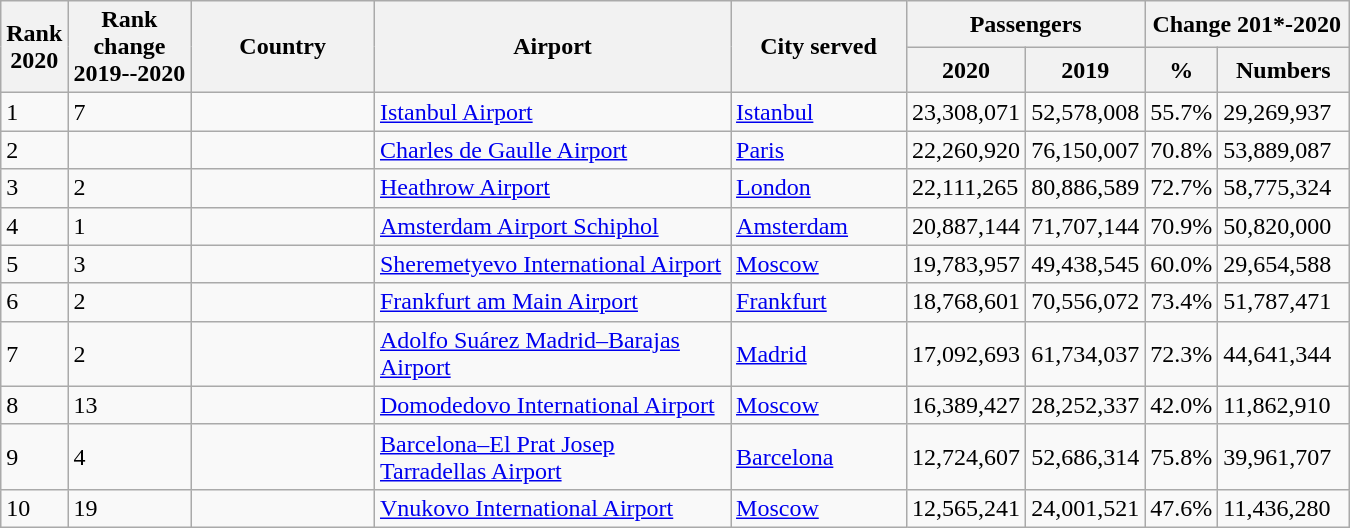<table class="wikitable sortable">
<tr>
<th rowspan=2>Rank<br>2020</th>
<th rowspan=2>Rank<br>change<br>2019--2020</th>
<th rowspan=2 style="width:115px;">Country</th>
<th rowspan=2 style="width:230px;">Airport</th>
<th rowspan=2 style="width:110px;">City served</th>
<th colspan=2>Passengers</th>
<th colspan=2>Change 201*-2020</th>
</tr>
<tr>
<th>2020</th>
<th>2019</th>
<th style="width:40px;">%</th>
<th style="width:80px;">Numbers</th>
</tr>
<tr>
<td>1</td>
<td> 7</td>
<td></td>
<td><a href='#'>Istanbul Airport</a></td>
<td><a href='#'>Istanbul</a></td>
<td>23,308,071</td>
<td>52,578,008</td>
<td>55.7%</td>
<td>29,269,937</td>
</tr>
<tr>
<td>2</td>
<td></td>
<td></td>
<td><a href='#'>Charles de Gaulle Airport</a></td>
<td><a href='#'>Paris</a></td>
<td>22,260,920</td>
<td>76,150,007</td>
<td>70.8%</td>
<td>53,889,087</td>
</tr>
<tr>
<td>3</td>
<td> 2</td>
<td></td>
<td><a href='#'>Heathrow Airport</a></td>
<td><a href='#'>London</a></td>
<td>22,111,265</td>
<td>80,886,589</td>
<td>72.7%</td>
<td>58,775,324</td>
</tr>
<tr>
<td>4</td>
<td> 1</td>
<td></td>
<td><a href='#'>Amsterdam Airport Schiphol</a></td>
<td><a href='#'>Amsterdam</a></td>
<td>20,887,144</td>
<td>71,707,144</td>
<td>70.9%</td>
<td>50,820,000</td>
</tr>
<tr>
<td>5</td>
<td> 3</td>
<td></td>
<td><a href='#'>Sheremetyevo International Airport</a></td>
<td><a href='#'>Moscow</a></td>
<td>19,783,957</td>
<td>49,438,545</td>
<td>60.0%</td>
<td>29,654,588</td>
</tr>
<tr>
<td>6</td>
<td> 2</td>
<td></td>
<td><a href='#'>Frankfurt am Main Airport</a></td>
<td><a href='#'>Frankfurt</a></td>
<td>18,768,601</td>
<td>70,556,072</td>
<td>73.4%</td>
<td>51,787,471</td>
</tr>
<tr>
<td>7</td>
<td> 2</td>
<td></td>
<td><a href='#'>Adolfo Suárez Madrid–Barajas Airport</a></td>
<td><a href='#'>Madrid</a></td>
<td>17,092,693</td>
<td>61,734,037</td>
<td>72.3%</td>
<td>44,641,344</td>
</tr>
<tr>
<td>8</td>
<td> 13</td>
<td></td>
<td><a href='#'>Domodedovo International Airport</a></td>
<td><a href='#'>Moscow</a></td>
<td>16,389,427</td>
<td>28,252,337</td>
<td>42.0%</td>
<td>11,862,910</td>
</tr>
<tr>
<td>9</td>
<td> 4</td>
<td></td>
<td><a href='#'>Barcelona–El Prat Josep Tarradellas Airport</a></td>
<td><a href='#'>Barcelona</a></td>
<td>12,724,607</td>
<td>52,686,314</td>
<td>75.8%</td>
<td>39,961,707</td>
</tr>
<tr>
<td>10</td>
<td> 19</td>
<td></td>
<td><a href='#'>Vnukovo International Airport</a></td>
<td><a href='#'>Moscow</a></td>
<td>12,565,241</td>
<td>24,001,521</td>
<td> 47.6%</td>
<td> 11,436,280<br></td>
</tr>
</table>
